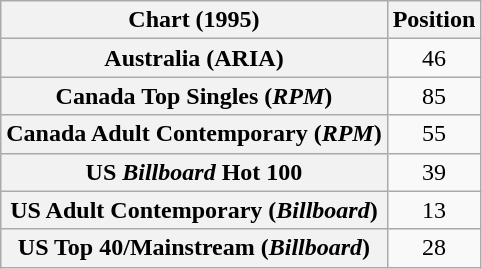<table class="wikitable sortable plainrowheaders" style="text-align:center">
<tr>
<th scope="col">Chart (1995)</th>
<th scope="col">Position</th>
</tr>
<tr>
<th scope="row">Australia (ARIA)</th>
<td>46</td>
</tr>
<tr>
<th scope="row">Canada Top Singles (<em>RPM</em>)</th>
<td>85</td>
</tr>
<tr>
<th scope="row">Canada Adult Contemporary (<em>RPM</em>)</th>
<td>55</td>
</tr>
<tr>
<th scope="row">US <em>Billboard</em> Hot 100</th>
<td>39</td>
</tr>
<tr>
<th scope="row">US Adult Contemporary (<em>Billboard</em>)</th>
<td>13</td>
</tr>
<tr>
<th scope="row">US Top 40/Mainstream (<em>Billboard</em>)</th>
<td>28</td>
</tr>
</table>
